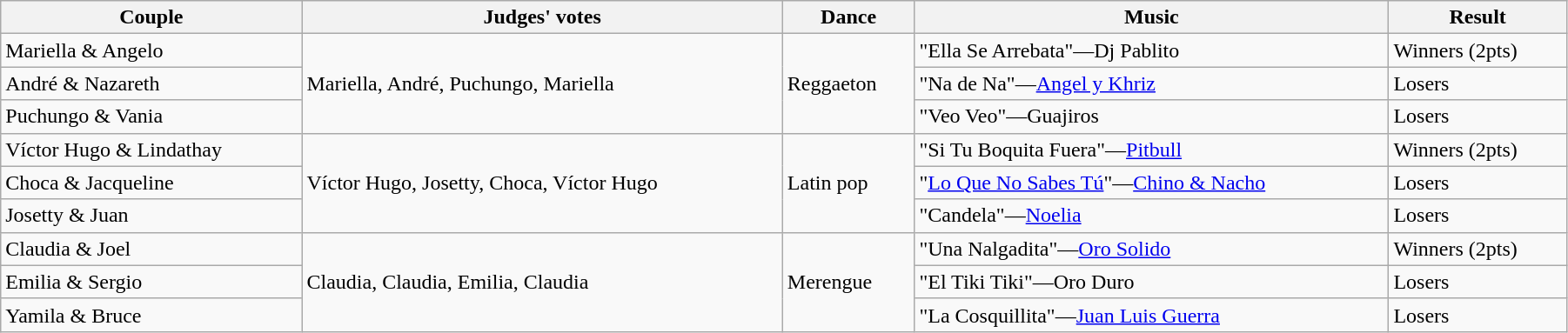<table class="wikitable sortable" style="width:95%; white-space:nowrap">
<tr>
<th>Couple</th>
<th>Judges' votes</th>
<th>Dance</th>
<th>Music</th>
<th>Result</th>
</tr>
<tr>
<td>Mariella & Angelo</td>
<td rowspan=3>Mariella, André, Puchungo, Mariella</td>
<td rowspan=3>Reggaeton</td>
<td>"Ella Se Arrebata"—Dj Pablito</td>
<td>Winners (2pts)</td>
</tr>
<tr>
<td>André & Nazareth</td>
<td>"Na de Na"—<a href='#'>Angel y Khriz</a></td>
<td>Losers</td>
</tr>
<tr>
<td>Puchungo & Vania</td>
<td>"Veo Veo"—Guajiros</td>
<td>Losers</td>
</tr>
<tr>
<td>Víctor Hugo & Lindathay</td>
<td rowspan=3>Víctor Hugo, Josetty, Choca, Víctor Hugo</td>
<td rowspan=3>Latin pop</td>
<td>"Si Tu Boquita Fuera"—<a href='#'>Pitbull</a></td>
<td>Winners (2pts)</td>
</tr>
<tr>
<td>Choca & Jacqueline</td>
<td>"<a href='#'>Lo Que No Sabes Tú</a>"—<a href='#'>Chino & Nacho</a></td>
<td>Losers</td>
</tr>
<tr>
<td>Josetty & Juan</td>
<td>"Candela"—<a href='#'>Noelia</a></td>
<td>Losers</td>
</tr>
<tr>
<td>Claudia & Joel</td>
<td rowspan=3>Claudia, Claudia, Emilia, Claudia</td>
<td rowspan=3>Merengue</td>
<td>"Una Nalgadita"—<a href='#'>Oro Solido</a></td>
<td>Winners (2pts)</td>
</tr>
<tr>
<td>Emilia & Sergio</td>
<td>"El Tiki Tiki"—Oro Duro</td>
<td>Losers</td>
</tr>
<tr>
<td>Yamila & Bruce</td>
<td>"La Cosquillita"—<a href='#'>Juan Luis Guerra</a></td>
<td>Losers</td>
</tr>
</table>
